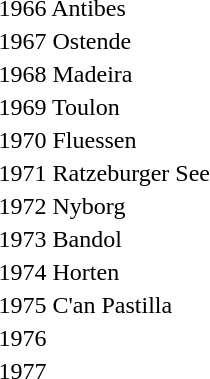<table>
<tr>
<td>1966 Antibes</td>
<td></td>
<td></td>
<td></td>
<td></td>
</tr>
<tr>
<td>1967 Ostende</td>
<td></td>
<td></td>
<td></td>
<td></td>
</tr>
<tr>
<td>1968 Madeira</td>
<td></td>
<td></td>
<td></td>
<td></td>
</tr>
<tr>
<td>1969 Toulon</td>
<td></td>
<td></td>
<td></td>
<td></td>
</tr>
<tr>
<td>1970 Fluessen</td>
<td></td>
<td></td>
<td></td>
<td></td>
</tr>
<tr>
<td>1971 Ratzeburger See</td>
<td></td>
<td></td>
<td></td>
<td></td>
</tr>
<tr>
<td>1972 Nyborg</td>
<td></td>
<td></td>
<td></td>
<td></td>
</tr>
<tr>
<td>1973 Bandol</td>
<td></td>
<td></td>
<td></td>
<td></td>
</tr>
<tr>
<td>1974 Horten</td>
<td></td>
<td></td>
<td></td>
<td></td>
</tr>
<tr>
<td>1975 C'an Pastilla</td>
<td></td>
<td></td>
<td></td>
<td></td>
</tr>
<tr>
<td>1976</td>
<td></td>
<td></td>
<td></td>
<td></td>
</tr>
<tr>
<td>1977</td>
<td></td>
<td></td>
<td></td>
<td></td>
</tr>
</table>
